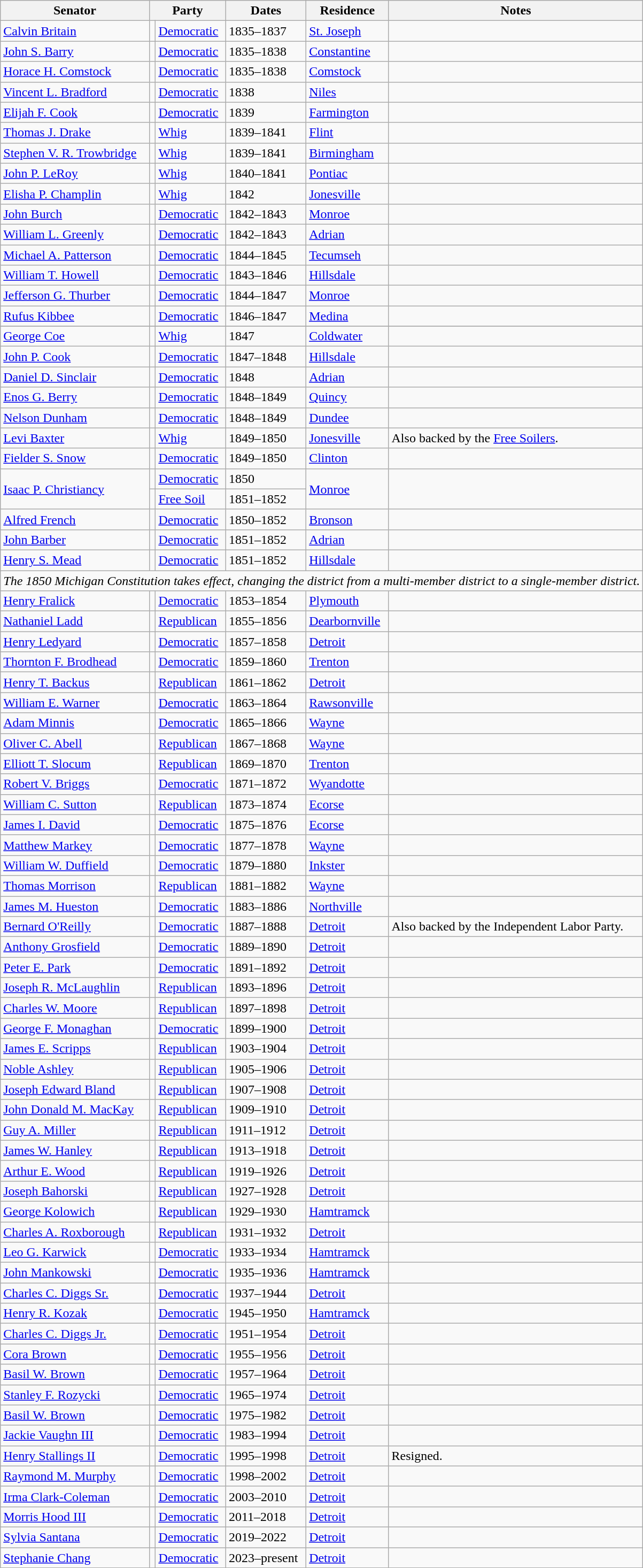<table class=wikitable>
<tr valign=bottom>
<th>Senator</th>
<th colspan="2">Party</th>
<th>Dates</th>
<th>Residence</th>
<th>Notes</th>
</tr>
<tr>
<td><a href='#'>Calvin Britain</a></td>
<td bgcolor=></td>
<td><a href='#'>Democratic</a></td>
<td>1835–1837</td>
<td><a href='#'>St. Joseph</a></td>
<td></td>
</tr>
<tr>
<td><a href='#'>John S. Barry</a></td>
<td bgcolor=></td>
<td><a href='#'>Democratic</a></td>
<td>1835–1838</td>
<td><a href='#'>Constantine</a></td>
<td></td>
</tr>
<tr>
<td><a href='#'>Horace H. Comstock</a></td>
<td bgcolor=></td>
<td><a href='#'>Democratic</a></td>
<td>1835–1838</td>
<td><a href='#'>Comstock</a></td>
<td></td>
</tr>
<tr>
<td><a href='#'>Vincent L. Bradford</a></td>
<td bgcolor=></td>
<td><a href='#'>Democratic</a></td>
<td>1838</td>
<td><a href='#'>Niles</a></td>
<td></td>
</tr>
<tr>
<td><a href='#'>Elijah F. Cook</a></td>
<td bgcolor=></td>
<td><a href='#'>Democratic</a></td>
<td>1839</td>
<td><a href='#'>Farmington</a></td>
<td></td>
</tr>
<tr>
<td><a href='#'>Thomas J. Drake</a></td>
<td bgcolor=></td>
<td><a href='#'>Whig</a></td>
<td>1839–1841</td>
<td><a href='#'>Flint</a></td>
<td></td>
</tr>
<tr>
<td><a href='#'>Stephen V. R. Trowbridge</a></td>
<td bgcolor=></td>
<td><a href='#'>Whig</a></td>
<td>1839–1841</td>
<td><a href='#'>Birmingham</a></td>
<td></td>
</tr>
<tr>
<td><a href='#'>John P. LeRoy</a></td>
<td bgcolor=></td>
<td><a href='#'>Whig</a></td>
<td>1840–1841</td>
<td><a href='#'>Pontiac</a></td>
<td></td>
</tr>
<tr>
<td><a href='#'>Elisha P. Champlin</a></td>
<td bgcolor=></td>
<td><a href='#'>Whig</a></td>
<td>1842</td>
<td><a href='#'>Jonesville</a></td>
<td></td>
</tr>
<tr>
<td><a href='#'>John Burch</a></td>
<td bgcolor=></td>
<td><a href='#'>Democratic</a></td>
<td>1842–1843</td>
<td><a href='#'>Monroe</a></td>
<td></td>
</tr>
<tr>
<td><a href='#'>William L. Greenly</a></td>
<td bgcolor=></td>
<td><a href='#'>Democratic</a></td>
<td>1842–1843</td>
<td><a href='#'>Adrian</a></td>
<td></td>
</tr>
<tr>
<td><a href='#'>Michael A. Patterson</a></td>
<td bgcolor=></td>
<td><a href='#'>Democratic</a></td>
<td>1844–1845</td>
<td><a href='#'>Tecumseh</a></td>
<td></td>
</tr>
<tr>
<td><a href='#'>William T. Howell</a></td>
<td bgcolor=></td>
<td><a href='#'>Democratic</a></td>
<td>1843–1846</td>
<td><a href='#'>Hillsdale</a></td>
<td></td>
</tr>
<tr>
<td><a href='#'>Jefferson G. Thurber</a></td>
<td bgcolor=></td>
<td><a href='#'>Democratic</a></td>
<td>1844–1847</td>
<td><a href='#'>Monroe</a></td>
<td></td>
</tr>
<tr>
<td><a href='#'>Rufus Kibbee</a></td>
<td bgcolor=></td>
<td><a href='#'>Democratic</a></td>
<td>1846–1847</td>
<td><a href='#'>Medina</a></td>
<td></td>
</tr>
<tr>
</tr>
<tr>
<td><a href='#'>George Coe</a></td>
<td bgcolor=></td>
<td><a href='#'>Whig</a></td>
<td>1847</td>
<td><a href='#'>Coldwater</a></td>
<td></td>
</tr>
<tr>
<td><a href='#'>John P. Cook</a></td>
<td bgcolor=></td>
<td><a href='#'>Democratic</a></td>
<td>1847–1848</td>
<td><a href='#'>Hillsdale</a></td>
<td></td>
</tr>
<tr>
<td><a href='#'>Daniel D. Sinclair</a></td>
<td bgcolor=></td>
<td><a href='#'>Democratic</a></td>
<td>1848</td>
<td><a href='#'>Adrian</a></td>
<td></td>
</tr>
<tr>
<td><a href='#'>Enos G. Berry</a></td>
<td bgcolor=></td>
<td><a href='#'>Democratic</a></td>
<td>1848–1849</td>
<td><a href='#'>Quincy</a></td>
<td></td>
</tr>
<tr>
<td><a href='#'>Nelson Dunham</a></td>
<td bgcolor=></td>
<td><a href='#'>Democratic</a></td>
<td>1848–1849</td>
<td><a href='#'>Dundee</a></td>
<td></td>
</tr>
<tr>
<td><a href='#'>Levi Baxter</a></td>
<td bgcolor=></td>
<td><a href='#'>Whig</a></td>
<td>1849–1850</td>
<td><a href='#'>Jonesville</a></td>
<td>Also backed by the <a href='#'>Free Soilers</a>.</td>
</tr>
<tr>
<td><a href='#'>Fielder S. Snow</a></td>
<td bgcolor=></td>
<td><a href='#'>Democratic</a></td>
<td>1849–1850</td>
<td><a href='#'>Clinton</a></td>
<td></td>
</tr>
<tr>
<td rowspan="2"><a href='#'>Isaac P. Christiancy</a></td>
<td bgcolor=></td>
<td><a href='#'>Democratic</a></td>
<td>1850</td>
<td rowspan="2"><a href='#'>Monroe</a></td>
<td rowspan="2"></td>
</tr>
<tr>
<td bgcolor=></td>
<td><a href='#'>Free Soil</a></td>
<td>1851–1852</td>
</tr>
<tr>
<td><a href='#'>Alfred French</a></td>
<td bgcolor=></td>
<td><a href='#'>Democratic</a></td>
<td>1850–1852</td>
<td><a href='#'>Bronson</a></td>
<td></td>
</tr>
<tr>
<td><a href='#'>John Barber</a></td>
<td bgcolor=></td>
<td><a href='#'>Democratic</a></td>
<td>1851–1852</td>
<td><a href='#'>Adrian</a></td>
<td></td>
</tr>
<tr>
<td><a href='#'>Henry S. Mead</a></td>
<td bgcolor=></td>
<td><a href='#'>Democratic</a></td>
<td>1851–1852</td>
<td><a href='#'>Hillsdale</a></td>
<td></td>
</tr>
<tr>
<td colspan=6><em>The 1850 Michigan Constitution takes effect, changing the district from a multi-member district to a single-member district.</em></td>
</tr>
<tr>
<td><a href='#'>Henry Fralick</a></td>
<td bgcolor=></td>
<td><a href='#'>Democratic</a></td>
<td>1853–1854</td>
<td><a href='#'>Plymouth</a></td>
<td></td>
</tr>
<tr>
<td><a href='#'>Nathaniel Ladd</a></td>
<td bgcolor=></td>
<td><a href='#'>Republican</a></td>
<td>1855–1856</td>
<td><a href='#'>Dearbornville</a></td>
<td></td>
</tr>
<tr>
<td><a href='#'>Henry Ledyard</a></td>
<td bgcolor=></td>
<td><a href='#'>Democratic</a></td>
<td>1857–1858</td>
<td><a href='#'>Detroit</a></td>
<td></td>
</tr>
<tr>
<td><a href='#'>Thornton F. Brodhead</a></td>
<td bgcolor=></td>
<td><a href='#'>Democratic</a></td>
<td>1859–1860</td>
<td><a href='#'>Trenton</a></td>
<td></td>
</tr>
<tr>
<td><a href='#'>Henry T. Backus</a></td>
<td bgcolor=></td>
<td><a href='#'>Republican</a></td>
<td>1861–1862</td>
<td><a href='#'>Detroit</a></td>
<td></td>
</tr>
<tr>
<td><a href='#'>William E. Warner</a></td>
<td bgcolor=></td>
<td><a href='#'>Democratic</a></td>
<td>1863–1864</td>
<td><a href='#'>Rawsonville</a></td>
<td></td>
</tr>
<tr>
<td><a href='#'>Adam Minnis</a></td>
<td bgcolor=></td>
<td><a href='#'>Democratic</a></td>
<td>1865–1866</td>
<td><a href='#'>Wayne</a></td>
<td></td>
</tr>
<tr>
<td><a href='#'>Oliver C. Abell</a></td>
<td bgcolor=></td>
<td><a href='#'>Republican</a></td>
<td>1867–1868</td>
<td><a href='#'>Wayne</a></td>
<td></td>
</tr>
<tr>
<td><a href='#'>Elliott T. Slocum</a></td>
<td bgcolor=></td>
<td><a href='#'>Republican</a></td>
<td>1869–1870</td>
<td><a href='#'>Trenton</a></td>
<td></td>
</tr>
<tr>
<td><a href='#'>Robert V. Briggs</a></td>
<td bgcolor=></td>
<td><a href='#'>Democratic</a></td>
<td>1871–1872</td>
<td><a href='#'>Wyandotte</a></td>
<td></td>
</tr>
<tr>
<td><a href='#'>William C. Sutton</a></td>
<td bgcolor=></td>
<td><a href='#'>Republican</a></td>
<td>1873–1874</td>
<td><a href='#'>Ecorse</a></td>
<td></td>
</tr>
<tr>
<td><a href='#'>James I. David</a></td>
<td bgcolor=></td>
<td><a href='#'>Democratic</a></td>
<td>1875–1876</td>
<td><a href='#'>Ecorse</a></td>
<td></td>
</tr>
<tr>
<td><a href='#'>Matthew Markey</a></td>
<td bgcolor=></td>
<td><a href='#'>Democratic</a></td>
<td>1877–1878</td>
<td><a href='#'>Wayne</a></td>
<td></td>
</tr>
<tr>
<td><a href='#'>William W. Duffield</a></td>
<td bgcolor=></td>
<td><a href='#'>Democratic</a></td>
<td>1879–1880</td>
<td><a href='#'>Inkster</a></td>
<td></td>
</tr>
<tr>
<td><a href='#'>Thomas Morrison</a></td>
<td bgcolor=></td>
<td><a href='#'>Republican</a></td>
<td>1881–1882</td>
<td><a href='#'>Wayne</a></td>
<td></td>
</tr>
<tr>
<td><a href='#'>James M. Hueston</a></td>
<td bgcolor=></td>
<td><a href='#'>Democratic</a></td>
<td>1883–1886</td>
<td><a href='#'>Northville</a></td>
<td></td>
</tr>
<tr>
<td><a href='#'>Bernard O'Reilly</a></td>
<td bgcolor=></td>
<td><a href='#'>Democratic</a></td>
<td>1887–1888</td>
<td><a href='#'>Detroit</a></td>
<td>Also backed by the Independent Labor Party.</td>
</tr>
<tr>
<td><a href='#'>Anthony Grosfield</a></td>
<td bgcolor=></td>
<td><a href='#'>Democratic</a></td>
<td>1889–1890</td>
<td><a href='#'>Detroit</a></td>
<td></td>
</tr>
<tr>
<td><a href='#'>Peter E. Park</a></td>
<td bgcolor=></td>
<td><a href='#'>Democratic</a></td>
<td>1891–1892</td>
<td><a href='#'>Detroit</a></td>
<td></td>
</tr>
<tr>
<td><a href='#'>Joseph R. McLaughlin</a></td>
<td bgcolor=></td>
<td><a href='#'>Republican</a></td>
<td>1893–1896</td>
<td><a href='#'>Detroit</a></td>
<td></td>
</tr>
<tr>
<td><a href='#'>Charles W. Moore</a></td>
<td bgcolor=></td>
<td><a href='#'>Republican</a></td>
<td>1897–1898</td>
<td><a href='#'>Detroit</a></td>
<td></td>
</tr>
<tr>
<td><a href='#'>George F. Monaghan</a></td>
<td bgcolor=></td>
<td><a href='#'>Democratic</a></td>
<td>1899–1900</td>
<td><a href='#'>Detroit</a></td>
<td></td>
</tr>
<tr>
<td><a href='#'>James E. Scripps</a></td>
<td bgcolor=></td>
<td><a href='#'>Republican</a></td>
<td>1903–1904</td>
<td><a href='#'>Detroit</a></td>
<td></td>
</tr>
<tr>
<td><a href='#'>Noble Ashley</a></td>
<td bgcolor=></td>
<td><a href='#'>Republican</a></td>
<td>1905–1906</td>
<td><a href='#'>Detroit</a></td>
<td></td>
</tr>
<tr>
<td><a href='#'>Joseph Edward Bland</a></td>
<td bgcolor=></td>
<td><a href='#'>Republican</a></td>
<td>1907–1908</td>
<td><a href='#'>Detroit</a></td>
<td></td>
</tr>
<tr>
<td><a href='#'>John Donald M. MacKay</a></td>
<td bgcolor=></td>
<td><a href='#'>Republican</a></td>
<td>1909–1910</td>
<td><a href='#'>Detroit</a></td>
<td></td>
</tr>
<tr>
<td><a href='#'>Guy A. Miller</a></td>
<td bgcolor=></td>
<td><a href='#'>Republican</a></td>
<td>1911–1912</td>
<td><a href='#'>Detroit</a></td>
<td></td>
</tr>
<tr>
<td><a href='#'>James W. Hanley</a></td>
<td bgcolor=></td>
<td><a href='#'>Republican</a></td>
<td>1913–1918</td>
<td><a href='#'>Detroit</a></td>
<td></td>
</tr>
<tr>
<td><a href='#'>Arthur E. Wood</a></td>
<td bgcolor=></td>
<td><a href='#'>Republican</a></td>
<td>1919–1926</td>
<td><a href='#'>Detroit</a></td>
<td></td>
</tr>
<tr>
<td><a href='#'>Joseph Bahorski</a></td>
<td bgcolor=></td>
<td><a href='#'>Republican</a></td>
<td>1927–1928</td>
<td><a href='#'>Detroit</a></td>
<td></td>
</tr>
<tr>
<td><a href='#'>George Kolowich</a></td>
<td bgcolor=></td>
<td><a href='#'>Republican</a></td>
<td>1929–1930</td>
<td><a href='#'>Hamtramck</a></td>
<td></td>
</tr>
<tr>
<td><a href='#'>Charles A. Roxborough</a></td>
<td bgcolor=></td>
<td><a href='#'>Republican</a></td>
<td>1931–1932</td>
<td><a href='#'>Detroit</a></td>
<td></td>
</tr>
<tr>
<td><a href='#'>Leo G. Karwick</a></td>
<td bgcolor=></td>
<td><a href='#'>Democratic</a></td>
<td>1933–1934</td>
<td><a href='#'>Hamtramck</a></td>
<td></td>
</tr>
<tr>
<td><a href='#'>John Mankowski</a></td>
<td bgcolor=></td>
<td><a href='#'>Democratic</a></td>
<td>1935–1936</td>
<td><a href='#'>Hamtramck</a></td>
<td></td>
</tr>
<tr>
<td><a href='#'>Charles C. Diggs Sr.</a></td>
<td bgcolor=></td>
<td><a href='#'>Democratic</a></td>
<td>1937–1944</td>
<td><a href='#'>Detroit</a></td>
<td></td>
</tr>
<tr>
<td><a href='#'>Henry R. Kozak</a></td>
<td bgcolor=></td>
<td><a href='#'>Democratic</a></td>
<td>1945–1950</td>
<td><a href='#'>Hamtramck</a></td>
<td></td>
</tr>
<tr>
<td><a href='#'>Charles C. Diggs Jr.</a></td>
<td bgcolor=></td>
<td><a href='#'>Democratic</a></td>
<td>1951–1954</td>
<td><a href='#'>Detroit</a></td>
<td></td>
</tr>
<tr>
<td><a href='#'>Cora Brown</a></td>
<td bgcolor=></td>
<td><a href='#'>Democratic</a></td>
<td>1955–1956</td>
<td><a href='#'>Detroit</a></td>
<td></td>
</tr>
<tr>
<td><a href='#'>Basil W. Brown</a></td>
<td bgcolor=></td>
<td><a href='#'>Democratic</a></td>
<td>1957–1964</td>
<td><a href='#'>Detroit</a></td>
<td></td>
</tr>
<tr>
<td><a href='#'>Stanley F. Rozycki</a></td>
<td bgcolor=></td>
<td><a href='#'>Democratic</a></td>
<td>1965–1974</td>
<td><a href='#'>Detroit</a></td>
<td></td>
</tr>
<tr>
<td><a href='#'>Basil W. Brown</a></td>
<td bgcolor=></td>
<td><a href='#'>Democratic</a></td>
<td>1975–1982</td>
<td><a href='#'>Detroit</a></td>
<td></td>
</tr>
<tr>
<td><a href='#'>Jackie Vaughn III</a></td>
<td bgcolor=></td>
<td><a href='#'>Democratic</a></td>
<td>1983–1994</td>
<td><a href='#'>Detroit</a></td>
<td></td>
</tr>
<tr>
<td><a href='#'>Henry Stallings II</a></td>
<td bgcolor=></td>
<td><a href='#'>Democratic</a></td>
<td>1995–1998</td>
<td><a href='#'>Detroit</a></td>
<td>Resigned.</td>
</tr>
<tr>
<td><a href='#'>Raymond M. Murphy</a></td>
<td bgcolor=></td>
<td><a href='#'>Democratic</a></td>
<td>1998–2002</td>
<td><a href='#'>Detroit</a></td>
<td></td>
</tr>
<tr>
<td><a href='#'>Irma Clark-Coleman</a></td>
<td bgcolor=></td>
<td><a href='#'>Democratic</a></td>
<td>2003–2010</td>
<td><a href='#'>Detroit</a></td>
<td></td>
</tr>
<tr>
<td><a href='#'>Morris Hood III</a></td>
<td bgcolor=></td>
<td><a href='#'>Democratic</a></td>
<td>2011–2018</td>
<td><a href='#'>Detroit</a></td>
<td></td>
</tr>
<tr>
<td><a href='#'>Sylvia Santana</a></td>
<td bgcolor=></td>
<td><a href='#'>Democratic</a></td>
<td>2019–2022</td>
<td><a href='#'>Detroit</a></td>
<td></td>
</tr>
<tr>
<td><a href='#'>Stephanie Chang</a></td>
<td bgcolor=></td>
<td><a href='#'>Democratic</a></td>
<td>2023–present</td>
<td><a href='#'>Detroit</a></td>
<td></td>
</tr>
</table>
